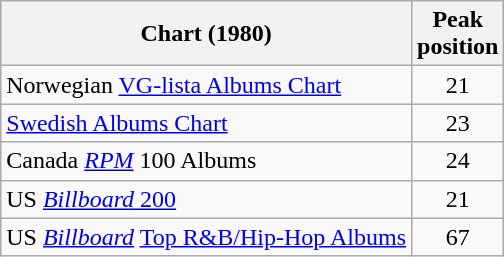<table class="wikitable sortable" style="text-align:center">
<tr>
<th>Chart (1980)</th>
<th>Peak<br>position</th>
</tr>
<tr>
<td align="left">Norwegian <a href='#'>VG-lista Albums Chart</a></td>
<td>21</td>
</tr>
<tr>
<td align="left"><a href='#'>Swedish Albums Chart</a></td>
<td>23</td>
</tr>
<tr>
<td align="left">Canada <em><a href='#'>RPM</a></em> 100 Albums</td>
<td>24</td>
</tr>
<tr>
<td align="left">US <a href='#'><em>Billboard</em> 200</a></td>
<td>21</td>
</tr>
<tr>
<td align="left">US <em><a href='#'>Billboard</a></em> <a href='#'>Top R&B/Hip-Hop Albums</a></td>
<td>67</td>
</tr>
</table>
